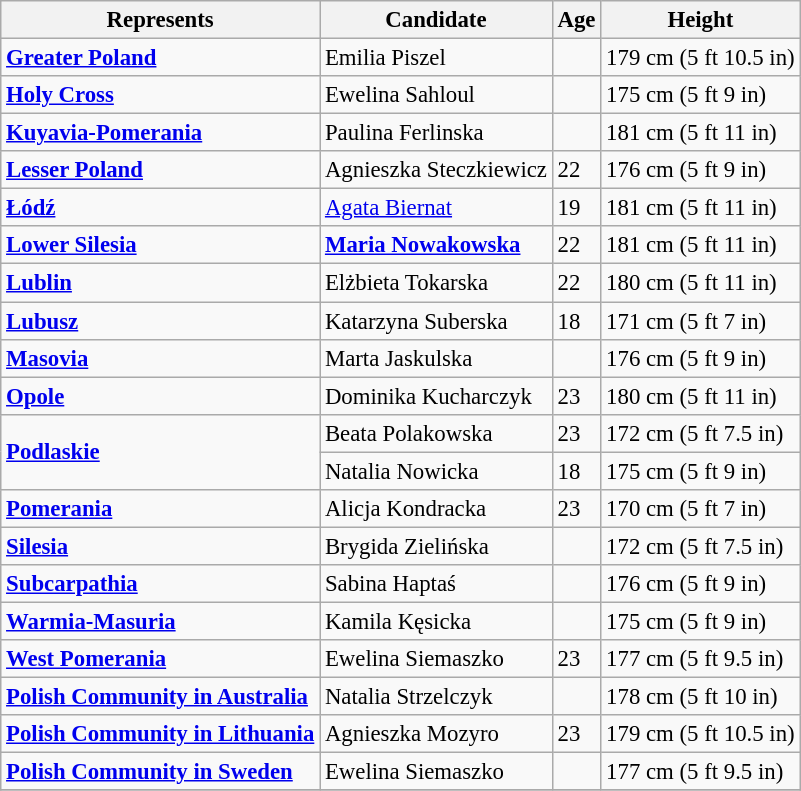<table class="wikitable sortable" style="font-size: 95%;">
<tr>
<th>Represents</th>
<th>Candidate</th>
<th>Age</th>
<th>Height</th>
</tr>
<tr>
<td> <strong><a href='#'>Greater Poland</a></strong></td>
<td>Emilia Piszel</td>
<td></td>
<td>179 cm (5 ft 10.5 in)</td>
</tr>
<tr>
<td> <strong><a href='#'>Holy Cross</a></strong></td>
<td>Ewelina Sahloul</td>
<td></td>
<td>175 cm (5 ft 9 in)</td>
</tr>
<tr>
<td> <strong><a href='#'>Kuyavia-Pomerania</a></strong></td>
<td>Paulina Ferlinska</td>
<td></td>
<td>181 cm (5 ft 11 in)</td>
</tr>
<tr>
<td> <strong><a href='#'>Lesser Poland</a></strong></td>
<td>Agnieszka Steczkiewicz</td>
<td>22</td>
<td>176 cm (5 ft 9 in)</td>
</tr>
<tr>
<td> <strong><a href='#'>Łódź</a></strong></td>
<td><a href='#'>Agata Biernat</a></td>
<td>19</td>
<td>181 cm (5 ft 11 in)</td>
</tr>
<tr>
<td> <strong><a href='#'>Lower Silesia</a></strong></td>
<td><strong><a href='#'>Maria Nowakowska</a></strong></td>
<td>22</td>
<td>181 cm (5 ft 11 in)</td>
</tr>
<tr>
<td> <strong><a href='#'>Lublin</a></strong></td>
<td>Elżbieta Tokarska</td>
<td>22</td>
<td>180 cm (5 ft 11 in)</td>
</tr>
<tr>
<td> <strong><a href='#'>Lubusz</a></strong></td>
<td>Katarzyna Suberska</td>
<td>18</td>
<td>171 cm (5 ft 7 in)</td>
</tr>
<tr>
<td> <strong><a href='#'>Masovia</a></strong></td>
<td>Marta Jaskulska</td>
<td></td>
<td>176 cm (5 ft 9 in)</td>
</tr>
<tr>
<td> <strong><a href='#'>Opole</a></strong></td>
<td>Dominika Kucharczyk</td>
<td>23</td>
<td>180 cm (5 ft 11 in)</td>
</tr>
<tr>
<td rowspan="2"> <strong><a href='#'>Podlaskie</a></strong></td>
<td>Beata Polakowska</td>
<td>23</td>
<td>172 cm (5 ft 7.5 in)</td>
</tr>
<tr>
<td>Natalia Nowicka</td>
<td>18</td>
<td>175 cm (5 ft 9 in)</td>
</tr>
<tr>
<td> <strong><a href='#'>Pomerania</a></strong></td>
<td>Alicja Kondracka</td>
<td>23</td>
<td>170 cm (5 ft 7 in)</td>
</tr>
<tr>
<td> <strong><a href='#'>Silesia</a></strong></td>
<td>Brygida Zielińska</td>
<td></td>
<td>172 cm (5 ft 7.5 in)</td>
</tr>
<tr>
<td> <strong><a href='#'>Subcarpathia</a></strong></td>
<td>Sabina Haptaś</td>
<td></td>
<td>176 cm  (5 ft 9 in)</td>
</tr>
<tr>
<td> <strong><a href='#'>Warmia-Masuria</a></strong></td>
<td>Kamila Kęsicka</td>
<td></td>
<td>175 cm (5 ft 9 in)</td>
</tr>
<tr>
<td> <strong><a href='#'>West Pomerania</a></strong></td>
<td>Ewelina Siemaszko</td>
<td>23</td>
<td>177 cm (5 ft 9.5 in)</td>
</tr>
<tr>
<td> <strong><a href='#'>Polish Community in Australia</a></strong></td>
<td>Natalia Strzelczyk</td>
<td></td>
<td>178 cm (5 ft 10 in)</td>
</tr>
<tr>
<td> <strong><a href='#'>Polish Community in Lithuania</a></strong></td>
<td>Agnieszka Mozyro</td>
<td>23</td>
<td>179 cm (5 ft 10.5 in)</td>
</tr>
<tr>
<td> <strong><a href='#'>Polish Community in Sweden</a></strong></td>
<td>Ewelina Siemaszko</td>
<td></td>
<td>177 cm (5 ft 9.5 in)</td>
</tr>
<tr>
</tr>
</table>
